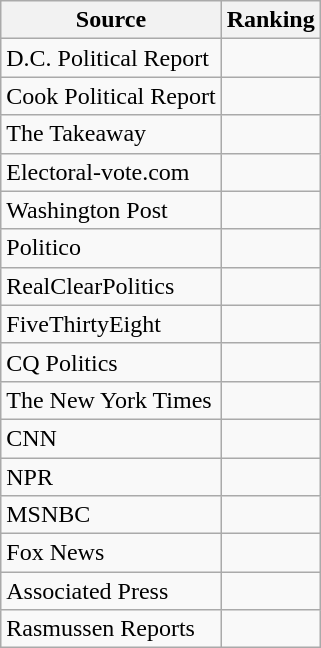<table class="wikitable">
<tr>
<th>Source</th>
<th>Ranking</th>
</tr>
<tr>
<td>D.C. Political Report</td>
<td></td>
</tr>
<tr>
<td>Cook Political Report</td>
<td></td>
</tr>
<tr>
<td>The Takeaway</td>
<td></td>
</tr>
<tr>
<td>Electoral-vote.com</td>
<td></td>
</tr>
<tr>
<td The Washington Post>Washington Post</td>
<td></td>
</tr>
<tr>
<td>Politico</td>
<td></td>
</tr>
<tr>
<td>RealClearPolitics</td>
<td></td>
</tr>
<tr>
<td>FiveThirtyEight</td>
<td></td>
</tr>
<tr>
<td>CQ Politics</td>
<td></td>
</tr>
<tr>
<td>The New York Times</td>
<td></td>
</tr>
<tr>
<td>CNN</td>
<td></td>
</tr>
<tr>
<td>NPR</td>
<td></td>
</tr>
<tr>
<td>MSNBC</td>
<td></td>
</tr>
<tr>
<td>Fox News</td>
<td></td>
</tr>
<tr>
<td>Associated Press</td>
<td></td>
</tr>
<tr>
<td>Rasmussen Reports</td>
<td></td>
</tr>
</table>
